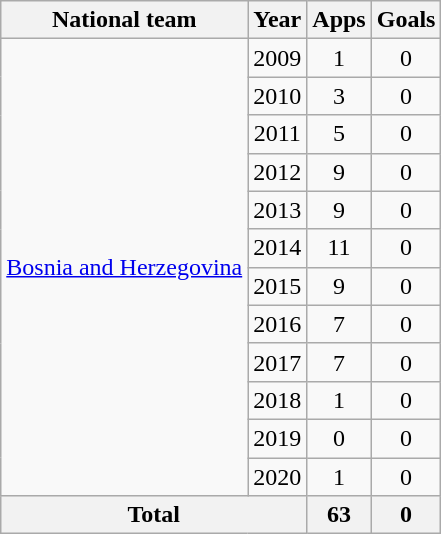<table class="wikitable" style="text-align:center">
<tr>
<th>National team</th>
<th>Year</th>
<th>Apps</th>
<th>Goals</th>
</tr>
<tr>
<td rowspan="12"><a href='#'>Bosnia and Herzegovina</a></td>
<td>2009</td>
<td>1</td>
<td>0</td>
</tr>
<tr>
<td>2010</td>
<td>3</td>
<td>0</td>
</tr>
<tr>
<td>2011</td>
<td>5</td>
<td>0</td>
</tr>
<tr>
<td>2012</td>
<td>9</td>
<td>0</td>
</tr>
<tr>
<td>2013</td>
<td>9</td>
<td>0</td>
</tr>
<tr>
<td>2014</td>
<td>11</td>
<td>0</td>
</tr>
<tr>
<td>2015</td>
<td>9</td>
<td>0</td>
</tr>
<tr>
<td>2016</td>
<td>7</td>
<td>0</td>
</tr>
<tr>
<td>2017</td>
<td>7</td>
<td>0</td>
</tr>
<tr>
<td>2018</td>
<td>1</td>
<td>0</td>
</tr>
<tr>
<td>2019</td>
<td>0</td>
<td>0</td>
</tr>
<tr>
<td>2020</td>
<td>1</td>
<td>0</td>
</tr>
<tr>
<th colspan=2>Total</th>
<th>63</th>
<th>0</th>
</tr>
</table>
